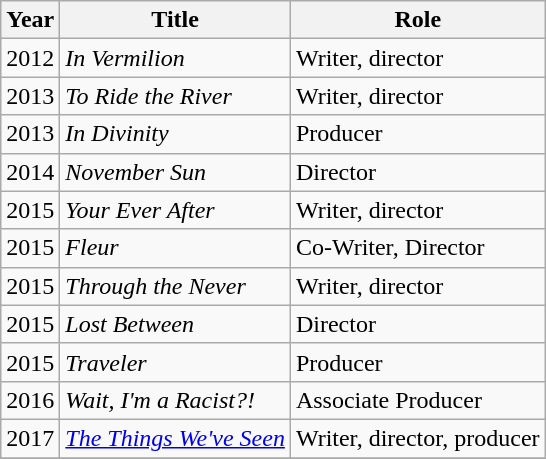<table class="wikitable sortable">
<tr>
<th>Year</th>
<th>Title</th>
<th>Role</th>
</tr>
<tr>
<td>2012</td>
<td><em>In Vermilion</em></td>
<td>Writer, director</td>
</tr>
<tr>
<td>2013</td>
<td><em>To Ride the River</em></td>
<td>Writer, director</td>
</tr>
<tr>
<td>2013</td>
<td><em>In Divinity</em></td>
<td>Producer</td>
</tr>
<tr>
<td>2014</td>
<td><em>November Sun</em></td>
<td>Director</td>
</tr>
<tr>
<td>2015</td>
<td><em>Your Ever After</em></td>
<td>Writer, director</td>
</tr>
<tr>
<td>2015</td>
<td><em>Fleur</em></td>
<td>Co-Writer, Director</td>
</tr>
<tr>
<td>2015</td>
<td><em>Through the Never</em></td>
<td>Writer, director</td>
</tr>
<tr>
<td>2015</td>
<td><em>Lost Between</em></td>
<td>Director</td>
</tr>
<tr>
<td>2015</td>
<td><em>Traveler</em></td>
<td>Producer</td>
</tr>
<tr>
<td>2016</td>
<td><em>Wait, I'm a Racist?!</em></td>
<td>Associate Producer</td>
</tr>
<tr>
<td>2017</td>
<td><em><a href='#'>The Things We've Seen</a></em></td>
<td>Writer, director, producer</td>
</tr>
<tr>
</tr>
</table>
